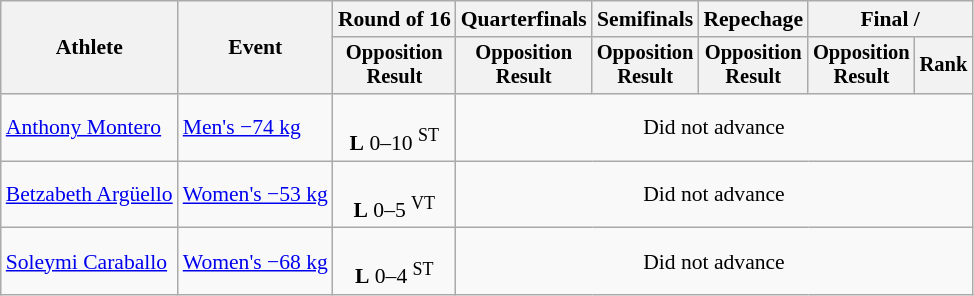<table class="wikitable" style="font-size:90%">
<tr>
<th rowspan=2>Athlete</th>
<th rowspan=2>Event</th>
<th>Round of 16</th>
<th>Quarterfinals</th>
<th>Semifinals</th>
<th>Repechage</th>
<th colspan=2>Final / </th>
</tr>
<tr style="font-size: 95%">
<th>Opposition<br>Result</th>
<th>Opposition<br>Result</th>
<th>Opposition<br>Result</th>
<th>Opposition<br>Result</th>
<th>Opposition<br>Result</th>
<th>Rank</th>
</tr>
<tr align=center>
<td align=left><a href='#'>Anthony Montero</a></td>
<td align=left><a href='#'>Men's −74 kg</a></td>
<td><br><strong>L</strong> 0–10 <sup>ST</sup></td>
<td colspan=5>Did not advance</td>
</tr>
<tr align=center>
<td align=left><a href='#'>Betzabeth Argüello</a></td>
<td align=left><a href='#'>Women's −53 kg</a></td>
<td><br><strong>L</strong> 0–5 <sup>VT</sup></td>
<td colspan=5>Did not advance</td>
</tr>
<tr align=center>
<td align=left><a href='#'>Soleymi Caraballo</a></td>
<td align=left><a href='#'>Women's −68 kg</a></td>
<td><br><strong>L</strong> 0–4 <sup>ST</sup></td>
<td colspan=5>Did not advance</td>
</tr>
</table>
